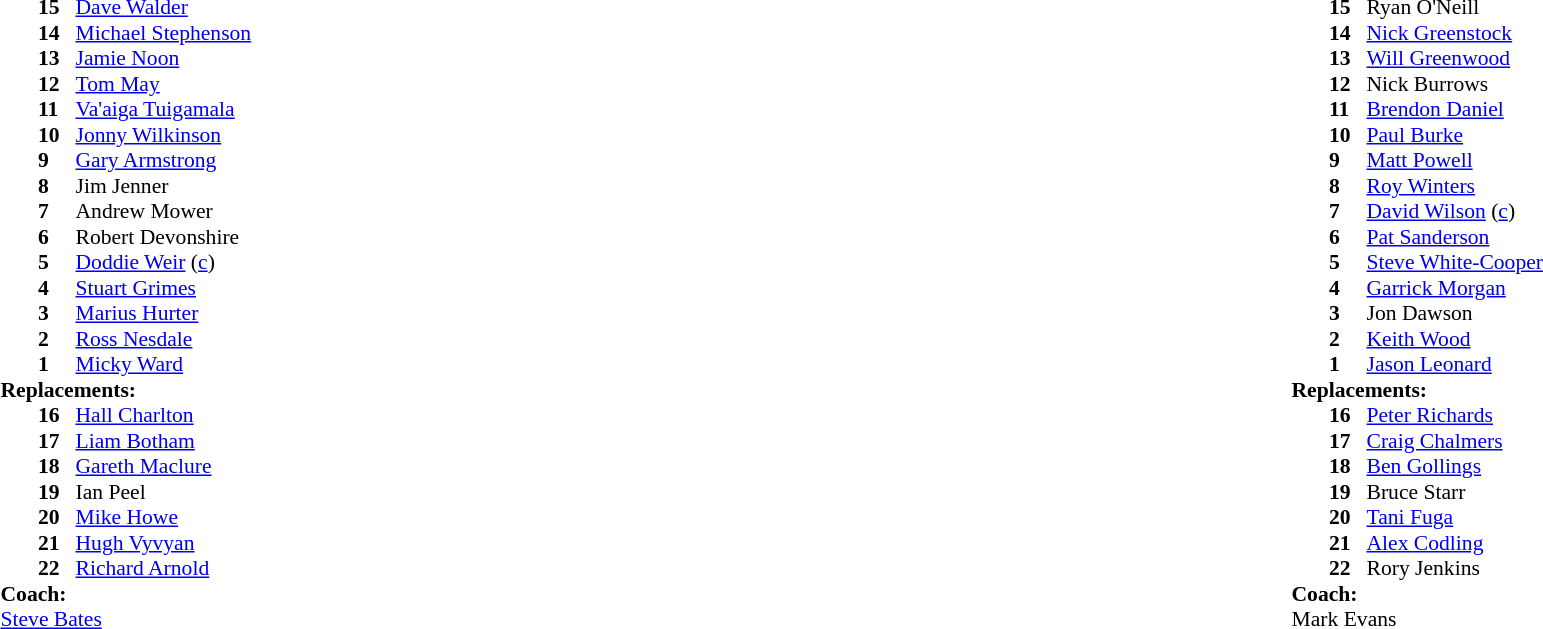<table width="100%">
<tr>
<td valign="top" width="50%"><br><table style="font-size: 90%" cellspacing="0" cellpadding="0">
<tr>
<th width="25"></th>
<th width="25"></th>
</tr>
<tr>
<td></td>
<td><strong>15</strong></td>
<td> <a href='#'>Dave Walder</a></td>
</tr>
<tr>
<td></td>
<td><strong>14</strong></td>
<td> <a href='#'>Michael Stephenson</a></td>
</tr>
<tr>
<td></td>
<td><strong>13</strong></td>
<td> <a href='#'>Jamie Noon</a></td>
</tr>
<tr>
<td></td>
<td><strong>12</strong></td>
<td> <a href='#'>Tom May</a></td>
</tr>
<tr>
<td></td>
<td><strong>11</strong></td>
<td> <a href='#'>Va'aiga Tuigamala</a></td>
</tr>
<tr>
<td></td>
<td><strong>10</strong></td>
<td> <a href='#'>Jonny Wilkinson</a></td>
</tr>
<tr>
<td></td>
<td><strong>9</strong></td>
<td> <a href='#'>Gary Armstrong</a></td>
</tr>
<tr>
<td></td>
<td><strong>8</strong></td>
<td> Jim Jenner</td>
</tr>
<tr>
<td></td>
<td><strong>7</strong></td>
<td> Andrew Mower</td>
</tr>
<tr>
<td></td>
<td><strong>6</strong></td>
<td> Robert Devonshire</td>
</tr>
<tr>
<td></td>
<td><strong>5</strong></td>
<td> <a href='#'>Doddie Weir</a> (<a href='#'>c</a>)</td>
</tr>
<tr>
<td></td>
<td><strong>4</strong></td>
<td> <a href='#'>Stuart Grimes</a></td>
</tr>
<tr>
<td></td>
<td><strong>3</strong></td>
<td> <a href='#'>Marius Hurter</a></td>
</tr>
<tr>
<td></td>
<td><strong>2</strong></td>
<td> <a href='#'>Ross Nesdale</a></td>
</tr>
<tr>
<td></td>
<td><strong>1</strong></td>
<td> <a href='#'>Micky Ward</a></td>
</tr>
<tr>
<td colspan=3><strong>Replacements:</strong></td>
</tr>
<tr>
<td></td>
<td><strong>16</strong></td>
<td> <a href='#'>Hall Charlton</a></td>
</tr>
<tr>
<td></td>
<td><strong>17</strong></td>
<td> <a href='#'>Liam Botham</a></td>
</tr>
<tr>
<td></td>
<td><strong>18</strong></td>
<td> <a href='#'>Gareth Maclure</a></td>
</tr>
<tr>
<td></td>
<td><strong>19</strong></td>
<td> Ian Peel</td>
</tr>
<tr>
<td></td>
<td><strong>20</strong></td>
<td> <a href='#'>Mike Howe</a></td>
</tr>
<tr>
<td></td>
<td><strong>21</strong></td>
<td> <a href='#'>Hugh Vyvyan</a></td>
</tr>
<tr>
<td></td>
<td><strong>22</strong></td>
<td> <a href='#'>Richard Arnold</a></td>
</tr>
<tr>
<td colspan=3><strong>Coach:</strong></td>
</tr>
<tr>
<td colspan="4"> <a href='#'>Steve Bates</a></td>
</tr>
<tr>
<td colspan="4"></td>
</tr>
</table>
</td>
<td valign="top" width="50%"><br><table style="font-size: 90%" cellspacing="0" cellpadding="0" align="center">
<tr>
<th width="25"></th>
<th width="25"></th>
</tr>
<tr>
<td></td>
<td><strong>15</strong></td>
<td> Ryan O'Neill</td>
</tr>
<tr>
<td></td>
<td><strong>14</strong></td>
<td> <a href='#'>Nick Greenstock</a></td>
</tr>
<tr>
<td></td>
<td><strong>13</strong></td>
<td> <a href='#'>Will Greenwood</a></td>
</tr>
<tr>
<td></td>
<td><strong>12</strong></td>
<td> Nick Burrows</td>
</tr>
<tr>
<td></td>
<td><strong>11</strong></td>
<td> <a href='#'>Brendon Daniel</a></td>
</tr>
<tr>
<td></td>
<td><strong>10</strong></td>
<td> <a href='#'>Paul Burke</a></td>
</tr>
<tr>
<td></td>
<td><strong>9</strong></td>
<td> <a href='#'>Matt Powell</a></td>
</tr>
<tr>
<td></td>
<td><strong>8</strong></td>
<td> <a href='#'>Roy Winters</a></td>
</tr>
<tr>
<td></td>
<td><strong>7</strong></td>
<td> <a href='#'>David Wilson</a> (<a href='#'>c</a>)</td>
</tr>
<tr>
<td></td>
<td><strong>6</strong></td>
<td> <a href='#'>Pat Sanderson</a></td>
</tr>
<tr>
<td></td>
<td><strong>5</strong></td>
<td> <a href='#'>Steve White-Cooper</a></td>
</tr>
<tr>
<td></td>
<td><strong>4</strong></td>
<td> <a href='#'>Garrick Morgan</a></td>
</tr>
<tr>
<td></td>
<td><strong>3</strong></td>
<td> Jon Dawson</td>
</tr>
<tr>
<td></td>
<td><strong>2</strong></td>
<td> <a href='#'>Keith Wood</a></td>
</tr>
<tr>
<td></td>
<td><strong>1</strong></td>
<td> <a href='#'>Jason Leonard</a></td>
</tr>
<tr>
<td colspan=3><strong>Replacements:</strong></td>
</tr>
<tr>
<td></td>
<td><strong>16</strong></td>
<td> <a href='#'>Peter Richards</a></td>
</tr>
<tr>
<td></td>
<td><strong>17</strong></td>
<td> <a href='#'>Craig Chalmers</a></td>
</tr>
<tr>
<td></td>
<td><strong>18</strong></td>
<td> <a href='#'>Ben Gollings</a></td>
</tr>
<tr>
<td></td>
<td><strong>19</strong></td>
<td> Bruce Starr</td>
</tr>
<tr>
<td></td>
<td><strong>20</strong></td>
<td> <a href='#'>Tani Fuga</a></td>
</tr>
<tr>
<td></td>
<td><strong>21</strong></td>
<td> <a href='#'>Alex Codling</a></td>
</tr>
<tr>
<td></td>
<td><strong>22</strong></td>
<td> Rory Jenkins</td>
</tr>
<tr>
<td colspan=3><strong>Coach:</strong></td>
</tr>
<tr>
<td colspan="4"> Mark Evans</td>
</tr>
<tr>
</tr>
</table>
</td>
</tr>
</table>
